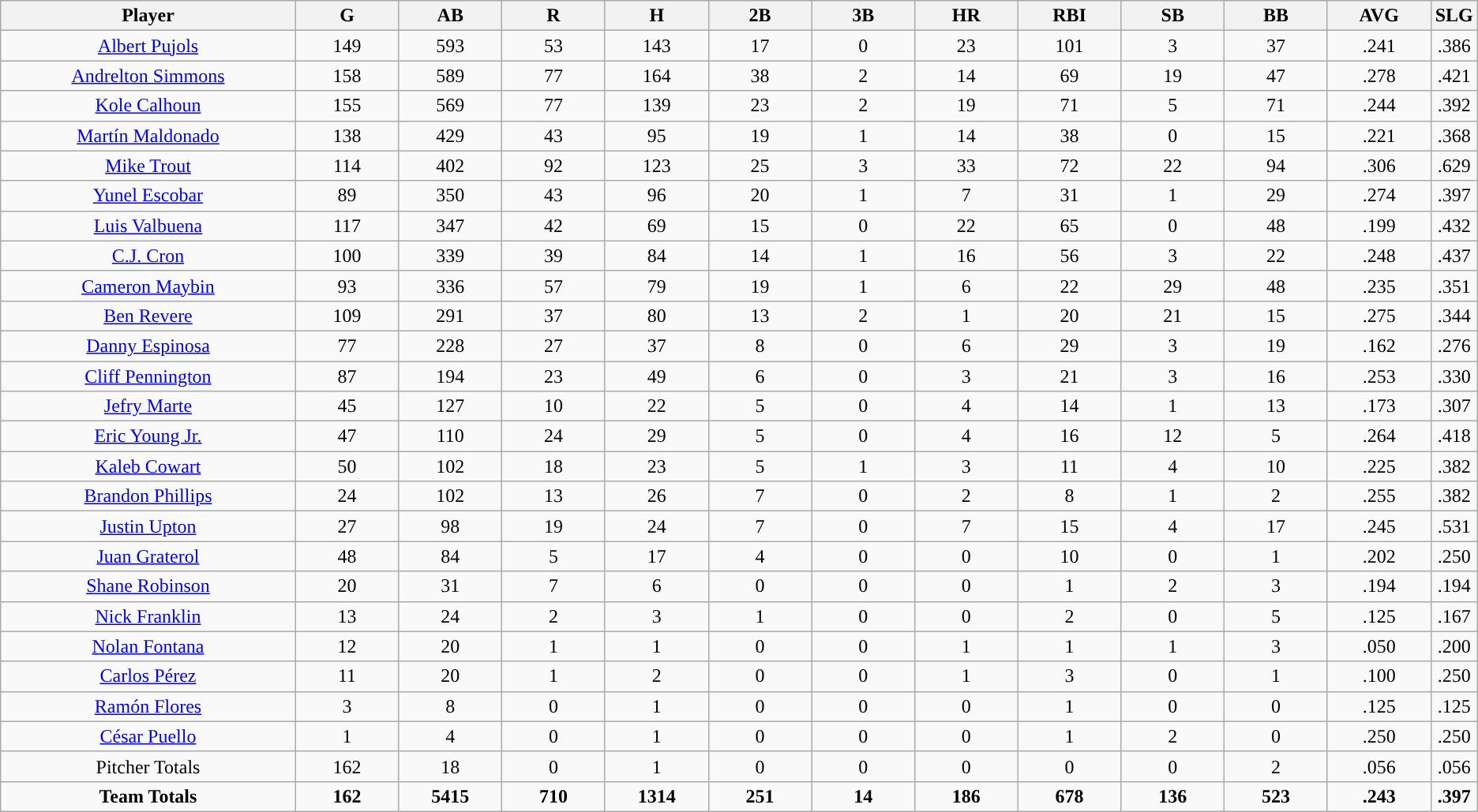<table class=wikitable style="text-align:center">
<tr>
<th bgcolor=#DDDDFF; width="20%">Player</th>
<th bgcolor=#DDDDFF; width="7%">G</th>
<th bgcolor=#DDDDFF; width="7%">AB</th>
<th bgcolor=#DDDDFF; width="7%">R</th>
<th bgcolor=#DDDDFF; width="7%'">H</th>
<th bgcolor=#DDDDFF; width="7%">2B</th>
<th bgcolor=#DDDDFF; width="7%">3B</th>
<th bgcolor=#DDDDFF; width="7%">HR</th>
<th bgcolor=#DDDDFF; width="7%">RBI</th>
<th bgcolor=#DDDDFF; width="7%">SB</th>
<th bgcolor=#DDDDFF; width="7%">BB</th>
<th bgcolor=#DDDDFF; width="7%">AVG</th>
<th bgcolor=#DDDDFF; width="7%'">SLG</th>
</tr>
<tr>
<td><a href='#'>Albert Pujols</a></td>
<td>149</td>
<td>593</td>
<td>53</td>
<td>143</td>
<td>17</td>
<td>0</td>
<td>23</td>
<td>101</td>
<td>3</td>
<td>37</td>
<td>.241</td>
<td>.386</td>
</tr>
<tr>
<td><a href='#'>Andrelton Simmons</a></td>
<td>158</td>
<td>589</td>
<td>77</td>
<td>164</td>
<td>38</td>
<td>2</td>
<td>14</td>
<td>69</td>
<td>19</td>
<td>47</td>
<td>.278</td>
<td>.421</td>
</tr>
<tr>
<td><a href='#'>Kole Calhoun</a></td>
<td>155</td>
<td>569</td>
<td>77</td>
<td>139</td>
<td>23</td>
<td>2</td>
<td>19</td>
<td>71</td>
<td>5</td>
<td>71</td>
<td>.244</td>
<td>.392</td>
</tr>
<tr>
<td><a href='#'>Martín Maldonado</a></td>
<td>138</td>
<td>429</td>
<td>43</td>
<td>95</td>
<td>19</td>
<td>1</td>
<td>14</td>
<td>38</td>
<td>0</td>
<td>15</td>
<td>.221</td>
<td>.368</td>
</tr>
<tr>
<td><a href='#'>Mike Trout</a></td>
<td>114</td>
<td>402</td>
<td>92</td>
<td>123</td>
<td>25</td>
<td>3</td>
<td>33</td>
<td>72</td>
<td>22</td>
<td>94</td>
<td>.306</td>
<td>.629</td>
</tr>
<tr>
<td><a href='#'>Yunel Escobar</a></td>
<td>89</td>
<td>350</td>
<td>43</td>
<td>96</td>
<td>20</td>
<td>1</td>
<td>7</td>
<td>31</td>
<td>1</td>
<td>29</td>
<td>.274</td>
<td>.397</td>
</tr>
<tr>
<td><a href='#'>Luis Valbuena</a></td>
<td>117</td>
<td>347</td>
<td>42</td>
<td>69</td>
<td>15</td>
<td>0</td>
<td>22</td>
<td>65</td>
<td>0</td>
<td>48</td>
<td>.199</td>
<td>.432</td>
</tr>
<tr>
<td><a href='#'>C.J. Cron</a></td>
<td>100</td>
<td>339</td>
<td>39</td>
<td>84</td>
<td>14</td>
<td>1</td>
<td>16</td>
<td>56</td>
<td>3</td>
<td>22</td>
<td>.248</td>
<td>.437</td>
</tr>
<tr>
<td><a href='#'>Cameron Maybin</a></td>
<td>93</td>
<td>336</td>
<td>57</td>
<td>79</td>
<td>19</td>
<td>1</td>
<td>6</td>
<td>22</td>
<td>29</td>
<td>48</td>
<td>.235</td>
<td>.351</td>
</tr>
<tr>
<td><a href='#'>Ben Revere</a></td>
<td>109</td>
<td>291</td>
<td>37</td>
<td>80</td>
<td>13</td>
<td>2</td>
<td>1</td>
<td>20</td>
<td>21</td>
<td>15</td>
<td>.275</td>
<td>.344</td>
</tr>
<tr>
<td><a href='#'>Danny Espinosa</a></td>
<td>77</td>
<td>228</td>
<td>27</td>
<td>37</td>
<td>8</td>
<td>0</td>
<td>6</td>
<td>29</td>
<td>3</td>
<td>19</td>
<td>.162</td>
<td>.276</td>
</tr>
<tr>
<td><a href='#'>Cliff Pennington</a></td>
<td>87</td>
<td>194</td>
<td>23</td>
<td>49</td>
<td>6</td>
<td>0</td>
<td>3</td>
<td>21</td>
<td>3</td>
<td>16</td>
<td>.253</td>
<td>.330</td>
</tr>
<tr>
<td><a href='#'>Jefry Marte</a></td>
<td>45</td>
<td>127</td>
<td>10</td>
<td>22</td>
<td>5</td>
<td>0</td>
<td>4</td>
<td>14</td>
<td>1</td>
<td>13</td>
<td>.173</td>
<td>.307</td>
</tr>
<tr>
<td><a href='#'>Eric Young Jr.</a></td>
<td>47</td>
<td>110</td>
<td>24</td>
<td>29</td>
<td>5</td>
<td>0</td>
<td>4</td>
<td>16</td>
<td>12</td>
<td>5</td>
<td>.264</td>
<td>.418</td>
</tr>
<tr>
<td><a href='#'>Kaleb Cowart</a></td>
<td>50</td>
<td>102</td>
<td>18</td>
<td>23</td>
<td>5</td>
<td>1</td>
<td>3</td>
<td>11</td>
<td>4</td>
<td>10</td>
<td>.225</td>
<td>.382</td>
</tr>
<tr>
<td><a href='#'>Brandon Phillips</a></td>
<td>24</td>
<td>102</td>
<td>13</td>
<td>26</td>
<td>7</td>
<td>0</td>
<td>2</td>
<td>8</td>
<td>1</td>
<td>2</td>
<td>.255</td>
<td>.382</td>
</tr>
<tr>
<td><a href='#'>Justin Upton</a></td>
<td>27</td>
<td>98</td>
<td>19</td>
<td>24</td>
<td>7</td>
<td>0</td>
<td>7</td>
<td>15</td>
<td>4</td>
<td>17</td>
<td>.245</td>
<td>.531</td>
</tr>
<tr>
<td><a href='#'>Juan Graterol</a></td>
<td>48</td>
<td>84</td>
<td>5</td>
<td>17</td>
<td>4</td>
<td>0</td>
<td>0</td>
<td>10</td>
<td>0</td>
<td>1</td>
<td>.202</td>
<td>.250</td>
</tr>
<tr>
<td><a href='#'>Shane Robinson</a></td>
<td>20</td>
<td>31</td>
<td>7</td>
<td>6</td>
<td>0</td>
<td>0</td>
<td>0</td>
<td>1</td>
<td>2</td>
<td>3</td>
<td>.194</td>
<td>.194</td>
</tr>
<tr>
<td><a href='#'>Nick Franklin</a></td>
<td>13</td>
<td>24</td>
<td>2</td>
<td>3</td>
<td>1</td>
<td>0</td>
<td>0</td>
<td>2</td>
<td>0</td>
<td>5</td>
<td>.125</td>
<td>.167</td>
</tr>
<tr>
<td><a href='#'>Nolan Fontana</a></td>
<td>12</td>
<td>20</td>
<td>1</td>
<td>1</td>
<td>0</td>
<td>0</td>
<td>1</td>
<td>1</td>
<td>1</td>
<td>3</td>
<td>.050</td>
<td>.200</td>
</tr>
<tr>
<td><a href='#'>Carlos Pérez</a></td>
<td>11</td>
<td>20</td>
<td>1</td>
<td>2</td>
<td>0</td>
<td>0</td>
<td>1</td>
<td>3</td>
<td>0</td>
<td>1</td>
<td>.100</td>
<td>.250</td>
</tr>
<tr>
<td><a href='#'>Ramón Flores</a></td>
<td>3</td>
<td>8</td>
<td>0</td>
<td>1</td>
<td>0</td>
<td>0</td>
<td>0</td>
<td>1</td>
<td>0</td>
<td>0</td>
<td>.125</td>
<td>.125</td>
</tr>
<tr>
<td><a href='#'>César Puello</a></td>
<td>1</td>
<td>4</td>
<td>0</td>
<td>1</td>
<td>0</td>
<td>0</td>
<td>0</td>
<td>1</td>
<td>2</td>
<td>0</td>
<td>.250</td>
<td>.250</td>
</tr>
<tr>
<td>Pitcher Totals</td>
<td>162</td>
<td>18</td>
<td>0</td>
<td>1</td>
<td>0</td>
<td>0</td>
<td>0</td>
<td>0</td>
<td>0</td>
<td>2</td>
<td>.056</td>
<td>.056</td>
</tr>
<tr>
<td><strong>Team Totals</strong></td>
<td><strong>162</strong></td>
<td><strong>5415</strong></td>
<td><strong>710</strong></td>
<td><strong>1314</strong></td>
<td><strong>251</strong></td>
<td><strong>14</strong></td>
<td><strong>186</strong></td>
<td><strong>678</strong></td>
<td><strong>136</strong></td>
<td><strong>523</strong></td>
<td><strong>.243</strong></td>
<td><strong>.397</strong></td>
</tr>
</table>
